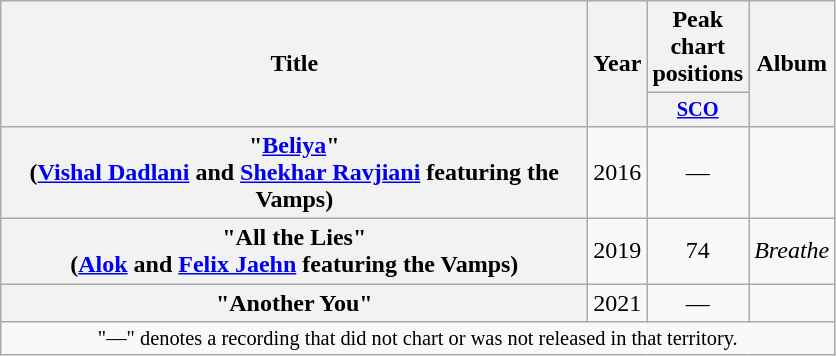<table class="wikitable plainrowheaders" style="text-align:center;">
<tr>
<th scope="col" rowspan="2" style="width:24em;">Title</th>
<th scope="col" rowspan="2" style="width:1em;">Year</th>
<th scope="col" colspan="1">Peak chart positions</th>
<th scope="col" rowspan="2">Album</th>
</tr>
<tr>
<th scope="col" style="width:3em;font-size:85%;"><a href='#'>SCO</a><br></th>
</tr>
<tr>
<th scope="row">"<a href='#'>Beliya</a>"<br><span>(<a href='#'>Vishal Dadlani</a> and <a href='#'>Shekhar Ravjiani</a> featuring the Vamps)</span></th>
<td>2016</td>
<td>—</td>
<td></td>
</tr>
<tr>
<th scope="row">"All the Lies" <br><span>(<a href='#'>Alok</a> and <a href='#'>Felix Jaehn</a> featuring the Vamps)</span></th>
<td>2019</td>
<td>74</td>
<td><em>Breathe</em></td>
</tr>
<tr>
<th scope="row">"Another You"<br></th>
<td>2021</td>
<td>—</td>
<td></td>
</tr>
<tr>
<td colspan="20" style="text-align:center; font-size:85%;">"—" denotes a recording that did not chart or was not released in that territory.</td>
</tr>
</table>
